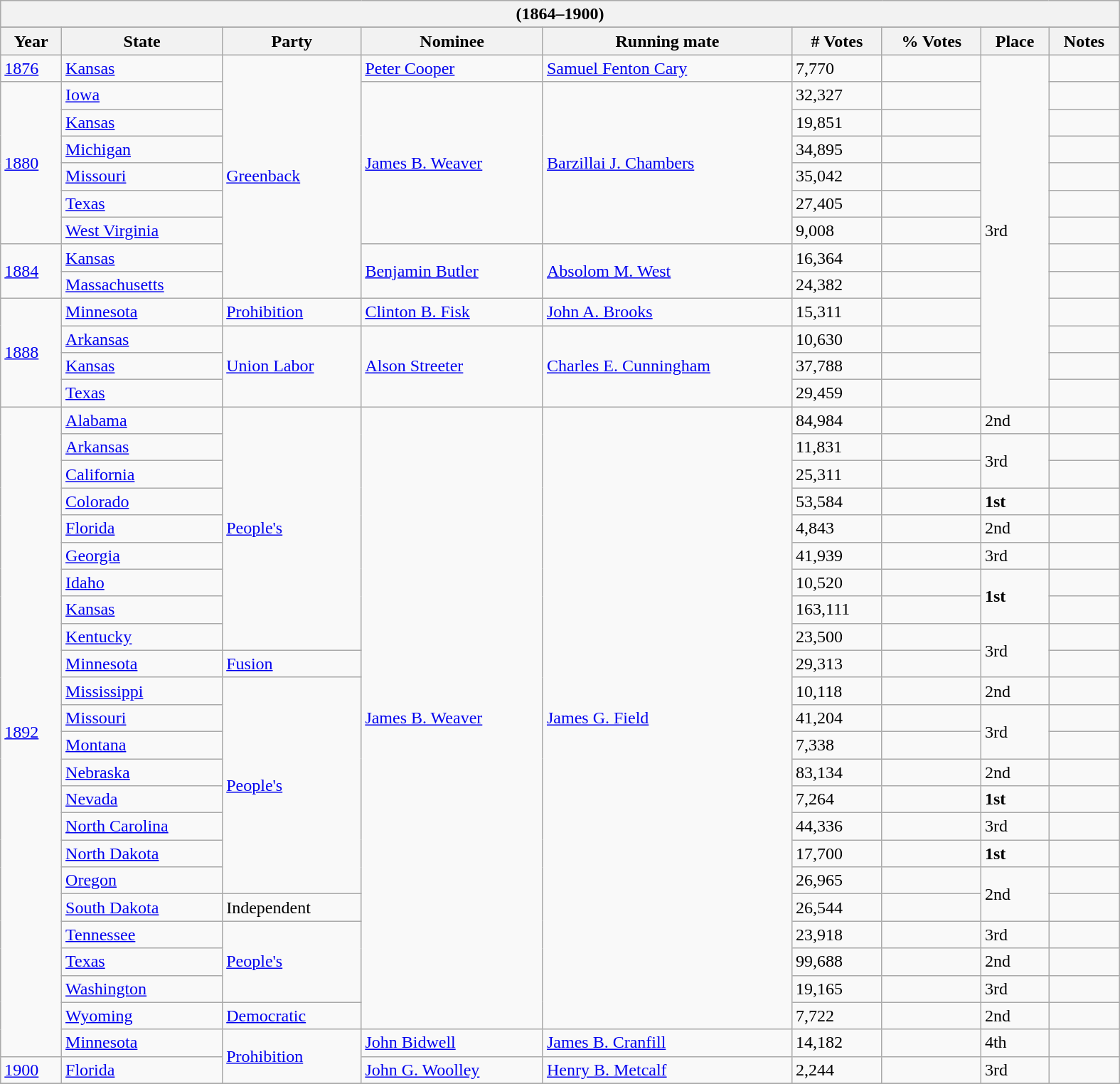<table class="wikitable sortable" style="width:1050px">
<tr style="background:lightgrey;">
<th colspan="9">(1864–1900)</th>
</tr>
<tr style="background:lightgrey;">
</tr>
<tr>
<th>Year</th>
<th>State</th>
<th>Party</th>
<th>Nominee</th>
<th>Running mate</th>
<th># Votes</th>
<th>% Votes</th>
<th>Place</th>
<th>Notes</th>
</tr>
<tr>
<td><a href='#'>1876</a></td>
<td><a href='#'>Kansas</a></td>
<td rowspan=9><a href='#'>Greenback</a></td>
<td><a href='#'>Peter Cooper</a></td>
<td><a href='#'>Samuel Fenton Cary</a></td>
<td>7,770</td>
<td></td>
<td rowspan=13>3rd</td>
<td></td>
</tr>
<tr>
<td rowspan=6><a href='#'>1880</a></td>
<td><a href='#'>Iowa</a></td>
<td rowspan=6><a href='#'>James B. Weaver</a></td>
<td rowspan=6><a href='#'>Barzillai J. Chambers</a></td>
<td>32,327</td>
<td></td>
<td></td>
</tr>
<tr>
<td><a href='#'>Kansas</a></td>
<td>19,851</td>
<td></td>
<td></td>
</tr>
<tr>
<td><a href='#'>Michigan</a></td>
<td>34,895</td>
<td></td>
<td></td>
</tr>
<tr>
<td><a href='#'>Missouri</a></td>
<td>35,042</td>
<td></td>
<td></td>
</tr>
<tr>
<td><a href='#'>Texas</a></td>
<td>27,405</td>
<td></td>
<td></td>
</tr>
<tr>
<td><a href='#'>West Virginia</a></td>
<td>9,008</td>
<td></td>
<td></td>
</tr>
<tr>
<td rowspan=2><a href='#'>1884</a></td>
<td><a href='#'>Kansas</a></td>
<td rowspan=2><a href='#'>Benjamin Butler</a></td>
<td rowspan=2><a href='#'>Absolom M. West</a></td>
<td>16,364</td>
<td></td>
<td></td>
</tr>
<tr>
<td><a href='#'>Massachusetts</a></td>
<td>24,382</td>
<td></td>
<td></td>
</tr>
<tr>
<td rowspan=4><a href='#'>1888</a></td>
<td><a href='#'>Minnesota</a></td>
<td><a href='#'>Prohibition</a></td>
<td><a href='#'>Clinton B. Fisk</a></td>
<td><a href='#'>John A. Brooks</a></td>
<td>15,311</td>
<td></td>
<td></td>
</tr>
<tr>
<td><a href='#'>Arkansas</a></td>
<td rowspan=3><a href='#'>Union Labor</a></td>
<td rowspan=3><a href='#'>Alson Streeter</a></td>
<td rowspan=3><a href='#'>Charles E. Cunningham</a></td>
<td>10,630</td>
<td></td>
<td></td>
</tr>
<tr>
<td><a href='#'>Kansas</a></td>
<td>37,788</td>
<td></td>
<td></td>
</tr>
<tr>
<td><a href='#'>Texas</a></td>
<td>29,459</td>
<td></td>
<td></td>
</tr>
<tr>
<td rowspan=24><a href='#'>1892</a></td>
<td><a href='#'>Alabama</a></td>
<td rowspan=9><a href='#'>People's</a></td>
<td rowspan=23><a href='#'>James B. Weaver</a></td>
<td rowspan=23><a href='#'>James G. Field</a></td>
<td>84,984</td>
<td></td>
<td>2nd</td>
<td></td>
</tr>
<tr>
<td><a href='#'>Arkansas</a></td>
<td>11,831</td>
<td></td>
<td rowspan=2>3rd</td>
<td></td>
</tr>
<tr>
<td><a href='#'>California</a></td>
<td>25,311</td>
<td></td>
<td></td>
</tr>
<tr>
<td><a href='#'>Colorado</a></td>
<td>53,584</td>
<td></td>
<td><strong>1st</strong></td>
<td></td>
</tr>
<tr>
<td><a href='#'>Florida</a></td>
<td>4,843</td>
<td></td>
<td>2nd</td>
<td></td>
</tr>
<tr>
<td><a href='#'>Georgia</a></td>
<td>41,939</td>
<td></td>
<td>3rd</td>
<td></td>
</tr>
<tr>
<td><a href='#'>Idaho</a></td>
<td>10,520</td>
<td></td>
<td rowspan=2><strong>1st</strong></td>
<td></td>
</tr>
<tr>
<td><a href='#'>Kansas</a></td>
<td>163,111</td>
<td></td>
<td></td>
</tr>
<tr>
<td><a href='#'>Kentucky</a></td>
<td>23,500</td>
<td></td>
<td rowspan=2>3rd</td>
<td></td>
</tr>
<tr>
<td><a href='#'>Minnesota</a></td>
<td><a href='#'>Fusion</a></td>
<td>29,313</td>
<td></td>
<td></td>
</tr>
<tr>
<td><a href='#'>Mississippi</a></td>
<td rowspan=8><a href='#'>People's</a></td>
<td>10,118</td>
<td></td>
<td>2nd</td>
<td></td>
</tr>
<tr>
<td><a href='#'>Missouri</a></td>
<td>41,204</td>
<td></td>
<td rowspan=2>3rd</td>
<td></td>
</tr>
<tr>
<td><a href='#'>Montana</a></td>
<td>7,338</td>
<td></td>
<td></td>
</tr>
<tr>
<td><a href='#'>Nebraska</a></td>
<td>83,134</td>
<td></td>
<td>2nd</td>
<td></td>
</tr>
<tr>
<td><a href='#'>Nevada</a></td>
<td>7,264</td>
<td></td>
<td><strong>1st</strong></td>
<td></td>
</tr>
<tr>
<td><a href='#'>North Carolina</a></td>
<td>44,336</td>
<td></td>
<td>3rd</td>
<td></td>
</tr>
<tr>
<td><a href='#'>North Dakota</a></td>
<td>17,700</td>
<td></td>
<td><strong>1st</strong></td>
<td></td>
</tr>
<tr>
<td><a href='#'>Oregon</a></td>
<td>26,965</td>
<td></td>
<td rowspan=2>2nd</td>
<td></td>
</tr>
<tr>
<td><a href='#'>South Dakota</a></td>
<td>Independent</td>
<td>26,544</td>
<td></td>
<td></td>
</tr>
<tr>
<td><a href='#'>Tennessee</a></td>
<td rowspan=3><a href='#'>People's</a></td>
<td>23,918</td>
<td></td>
<td>3rd</td>
<td></td>
</tr>
<tr>
<td><a href='#'>Texas</a></td>
<td>99,688</td>
<td></td>
<td>2nd</td>
<td></td>
</tr>
<tr>
<td><a href='#'>Washington</a></td>
<td>19,165</td>
<td></td>
<td>3rd</td>
<td></td>
</tr>
<tr>
<td><a href='#'>Wyoming</a></td>
<td><a href='#'>Democratic</a></td>
<td>7,722</td>
<td></td>
<td>2nd</td>
<td></td>
</tr>
<tr>
<td><a href='#'>Minnesota</a></td>
<td rowspan=2><a href='#'>Prohibition</a></td>
<td><a href='#'>John Bidwell</a></td>
<td><a href='#'>James B. Cranfill</a></td>
<td>14,182</td>
<td></td>
<td>4th</td>
<td></td>
</tr>
<tr>
<td><a href='#'>1900</a></td>
<td><a href='#'>Florida</a></td>
<td><a href='#'>John G. Woolley</a></td>
<td><a href='#'>Henry B. Metcalf</a></td>
<td>2,244</td>
<td></td>
<td>3rd</td>
<td></td>
</tr>
<tr>
</tr>
</table>
